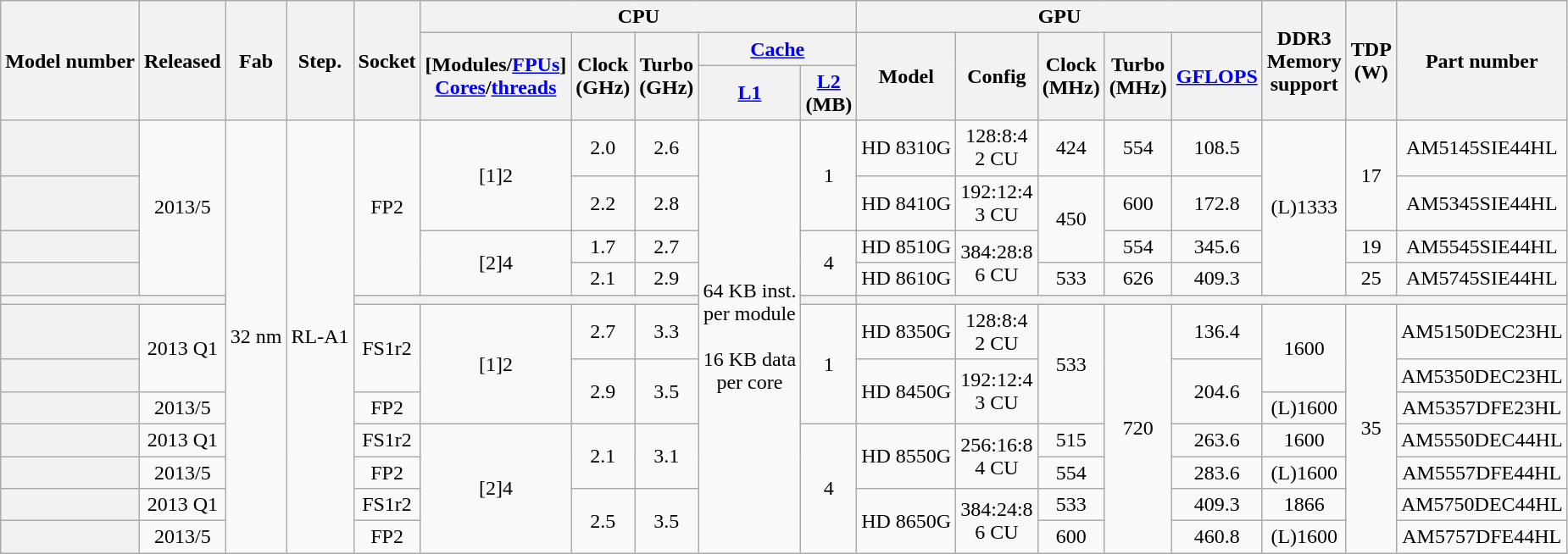<table class="wikitable sortable sort-under" style="text-align: center">
<tr>
<th rowspan=3>Model number</th>
<th rowspan=3>Released</th>
<th rowspan=3>Fab</th>
<th rowspan=3>Step.</th>
<th rowspan=3>Socket</th>
<th colspan="5">CPU</th>
<th colspan=5>GPU</th>
<th rowspan=3>DDR3<br>Memory<br>support</th>
<th rowspan=3>TDP<br>(W)</th>
<th rowspan=3>Part number</th>
</tr>
<tr>
<th rowspan=2>[Modules/<a href='#'>FPUs</a>]<br><a href='#'>Cores</a>/<a href='#'>threads</a></th>
<th rowspan=2>Clock<br>(GHz)</th>
<th rowspan=2>Turbo<br>(GHz)</th>
<th colspan="2"><a href='#'>Cache</a></th>
<th rowspan=2>Model</th>
<th rowspan=2>Config</th>
<th rowspan=2>Clock<br>(MHz)</th>
<th rowspan=2>Turbo<br>(MHz)</th>
<th rowspan=2><a href='#'>GFLOPS</a></th>
</tr>
<tr>
<th><a href='#'>L1</a></th>
<th><a href='#'>L2</a><br>(MB)</th>
</tr>
<tr>
<th></th>
<td rowspan=4>2013/5</td>
<td rowspan=12>32 nm</td>
<td rowspan=12>RL-A1</td>
<td rowspan=4>FP2</td>
<td rowspan=2>[1]2</td>
<td>2.0</td>
<td>2.6</td>
<td rowspan=12>64 KB inst.<br>per module<br><br>16 KB data<br>per core</td>
<td rowspan=2>1</td>
<td>HD 8310G</td>
<td>128:8:4<br>2 CU</td>
<td>424</td>
<td>554</td>
<td>108.5</td>
<td rowspan=4>(L)1333</td>
<td rowspan=2>17</td>
<td>AM5145SIE44HL</td>
</tr>
<tr>
<th></th>
<td>2.2</td>
<td>2.8</td>
<td>HD 8410G</td>
<td>192:12:4<br>3 CU</td>
<td rowspan=2>450</td>
<td>600</td>
<td>172.8</td>
<td>AM5345SIE44HL</td>
</tr>
<tr>
<th></th>
<td rowspan=2>[2]4</td>
<td>1.7</td>
<td>2.7</td>
<td rowspan=2>4</td>
<td>HD 8510G</td>
<td rowspan=2>384:28:8<br>6 CU</td>
<td>554</td>
<td>345.6</td>
<td>19</td>
<td>AM5545SIE44HL</td>
</tr>
<tr>
<th></th>
<td>2.1</td>
<td>2.9</td>
<td>HD 8610G</td>
<td>533</td>
<td>626</td>
<td>409.3</td>
<td>25</td>
<td>AM5745SIE44HL</td>
</tr>
<tr>
<th colspan="2"></th>
<th colspan="4"></th>
<th></th>
<th colspan="8"></th>
</tr>
<tr>
<th></th>
<td rowspan=2>2013 Q1</td>
<td rowspan="2">FS1r2</td>
<td rowspan=3>[1]2</td>
<td>2.7</td>
<td>3.3</td>
<td rowspan=3>1</td>
<td>HD 8350G</td>
<td>128:8:4<br>2 CU</td>
<td rowspan=3>533</td>
<td rowspan=7>720</td>
<td>136.4</td>
<td rowspan=2>1600</td>
<td rowspan=7>35</td>
<td>AM5150DEC23HL</td>
</tr>
<tr>
<th></th>
<td rowspan=2>2.9</td>
<td rowspan=2>3.5</td>
<td rowspan=2>HD 8450G</td>
<td rowspan=2>192:12:4<br>3 CU</td>
<td rowspan=2>204.6</td>
<td>AM5350DEC23HL</td>
</tr>
<tr>
<th></th>
<td>2013/5</td>
<td>FP2</td>
<td>(L)1600</td>
<td>AM5357DFE23HL</td>
</tr>
<tr>
<th></th>
<td>2013 Q1</td>
<td>FS1r2</td>
<td rowspan="4">[2]4</td>
<td rowspan=2>2.1</td>
<td rowspan=2>3.1</td>
<td rowspan=4>4</td>
<td rowspan=2>HD 8550G</td>
<td rowspan=2>256:16:8<br>4 CU</td>
<td>515</td>
<td>263.6</td>
<td>1600</td>
<td>AM5550DEC44HL</td>
</tr>
<tr>
<th></th>
<td>2013/5</td>
<td>FP2</td>
<td>554</td>
<td>283.6</td>
<td>(L)1600</td>
<td>AM5557DFE44HL</td>
</tr>
<tr>
<th></th>
<td>2013 Q1</td>
<td>FS1r2</td>
<td rowspan="2">2.5</td>
<td rowspan=2>3.5</td>
<td rowspan=2>HD 8650G</td>
<td rowspan=2>384:24:8<br>6 CU</td>
<td>533</td>
<td>409.3</td>
<td>1866</td>
<td>AM5750DEC44HL</td>
</tr>
<tr>
<th></th>
<td>2013/5</td>
<td>FP2</td>
<td>600</td>
<td>460.8</td>
<td>(L)1600</td>
<td>AM5757DFE44HL</td>
</tr>
</table>
